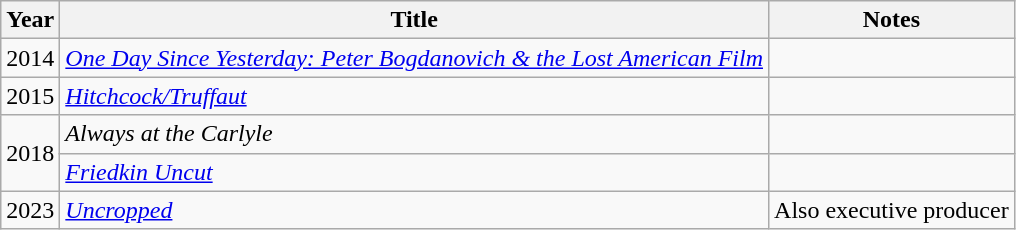<table class="wikitable">
<tr>
<th>Year</th>
<th>Title</th>
<th>Notes</th>
</tr>
<tr>
<td>2014</td>
<td><em><a href='#'>One Day Since Yesterday: Peter Bogdanovich & the Lost American Film</a></em></td>
<td></td>
</tr>
<tr>
<td>2015</td>
<td><em><a href='#'>Hitchcock/Truffaut</a></em></td>
<td></td>
</tr>
<tr>
<td rowspan="2">2018</td>
<td><em>Always at the Carlyle</em></td>
<td></td>
</tr>
<tr>
<td><em><a href='#'>Friedkin Uncut</a></em></td>
<td></td>
</tr>
<tr>
<td>2023</td>
<td><em><a href='#'>Uncropped</a></em></td>
<td>Also executive producer</td>
</tr>
</table>
